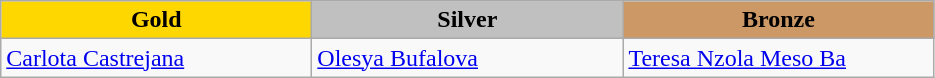<table class="wikitable" style="text-align:left">
<tr align="center">
<td width=200 bgcolor=gold><strong>Gold</strong></td>
<td width=200 bgcolor=silver><strong>Silver</strong></td>
<td width=200 bgcolor=CC9966><strong>Bronze</strong></td>
</tr>
<tr>
<td><a href='#'>Carlota Castrejana</a><br><em></em></td>
<td><a href='#'>Olesya Bufalova</a><br><em></em></td>
<td><a href='#'>Teresa Nzola Meso Ba</a><br><em></em></td>
</tr>
</table>
